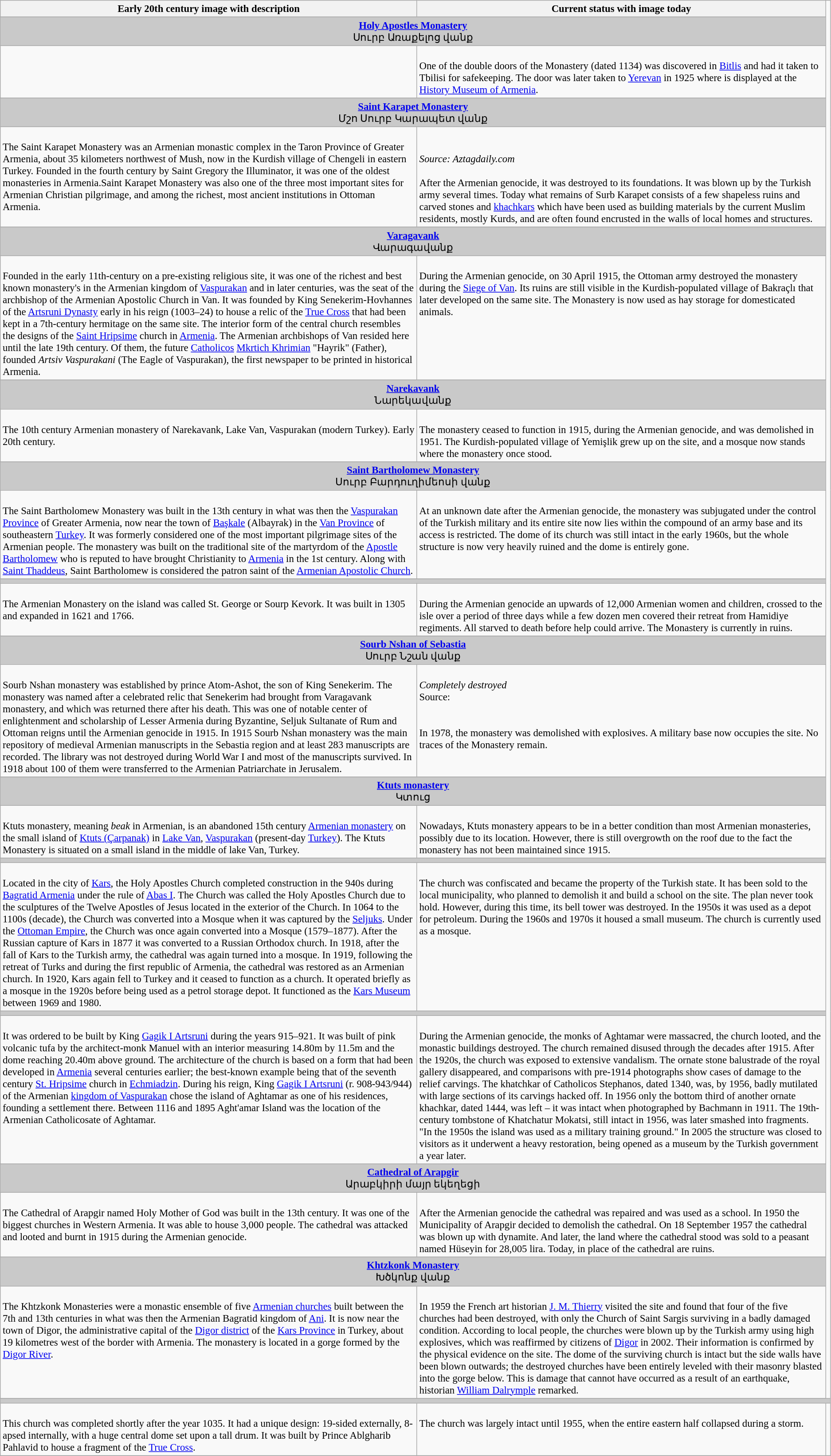<table class="wikitable" style="font-size: 95%;">
<tr>
<th>Early 20th century image with description</th>
<th>Current status with image today</th>
</tr>
<tr>
</tr>
<tr bgcolor="#C9C9C9">
<td colspan="2" style="text-align:center;"><strong><a href='#'>Holy Apostles Monastery</a></strong><br>Սուրբ Առաքելոց վանք</td>
</tr>
<tr>
<td valign=top></td>
<td valign=top><br>One of the double doors of the Monastery (dated 1134) was discovered in <a href='#'>Bitlis</a> and had it taken to Tbilisi for safekeeping. The door was later taken to <a href='#'>Yerevan</a> in 1925 where is displayed at the <a href='#'>History Museum of Armenia</a>.</td>
</tr>
<tr>
</tr>
<tr bgcolor="#C9C9C9">
<td colspan="2" style="text-align:center;"><strong><a href='#'>Saint Karapet Monastery</a></strong><br>Մշո Սուրբ Կարապետ վանք</td>
</tr>
<tr>
<td valign=top><br>The Saint Karapet Monastery was an Armenian monastic complex in the Taron Province of Greater Armenia, about 35 kilometers northwest of Mush, now in the Kurdish village of Chengeli in eastern Turkey. Founded in the fourth century by Saint Gregory the Illuminator, it was one of the oldest monasteries in Armenia.Saint Karapet Monastery was also one of the three most important sites for Armenian Christian pilgrimage, and among the richest, most ancient institutions in Ottoman Armenia.</td>
<td valign=top><div> <br><strong></strong><br><em>Source: Aztagdaily.com</em><br></div><br>After the Armenian genocide, it was destroyed to its foundations. It was blown up by the Turkish army several times. Today what remains of Surb Karapet consists of a few shapeless ruins and carved stones and <a href='#'>khachkars</a> which have been used as building materials by the current Muslim residents, mostly Kurds, and are often found encrusted in the walls of local homes and structures.</td>
</tr>
<tr>
</tr>
<tr bgcolor="#C9C9C9">
<td colspan="2" style="text-align:center;"><strong><a href='#'>Varagavank</a></strong><br>Վարագավանք</td>
</tr>
<tr>
<td valign=top><br>Founded in the early 11th-century on a pre-existing religious site, it was one of the richest and best known monastery's in the Armenian kingdom of <a href='#'>Vaspurakan</a> and in later centuries, was the seat of the archbishop of the Armenian Apostolic Church in Van. It was founded by King Senekerim-Hovhannes of the <a href='#'>Artsruni Dynasty</a> early in his reign (1003–24) to house a relic of the <a href='#'>True Cross</a> that had been kept in a 7th-century hermitage on the same site. The interior form of the central church resembles the designs of the <a href='#'>Saint Hripsime</a> church in <a href='#'>Armenia</a>. The Armenian archbishops of Van resided here until the late 19th century. Of them, the future <a href='#'>Catholicos</a> <a href='#'>Mkrtich Khrimian</a> "Hayrik" (Father), founded <em>Artsiv Vaspurakani</em> (The Eagle of Vaspurakan), the first newspaper to be printed in historical Armenia.</td>
<td valign=top><br>During the Armenian genocide, on 30 April 1915, the Ottoman army destroyed the monastery during the <a href='#'>Siege of Van</a>. Its ruins are still visible in the Kurdish-populated village of Bakraçlı that later developed on the same site. The Monastery is now used as hay storage for domesticated animals.</td>
</tr>
<tr>
</tr>
<tr bgcolor="#C9C9C9">
<td colspan="2" style="text-align:center;"><strong><a href='#'>Narekavank</a></strong><br>Նարեկավանք</td>
</tr>
<tr>
<td valign=top><br>The 10th century Armenian monastery of Narekavank, Lake Van, Vaspurakan (modern Turkey). Early 20th century.</td>
<td valign=top><br>The monastery ceased to function in 1915, during the Armenian genocide, and was demolished in 1951. The Kurdish-populated village of Yemişlik grew up on the site, and a mosque now stands where the monastery once stood.</td>
</tr>
<tr>
</tr>
<tr bgcolor="#C9C9C9">
<td colspan="2" style="text-align:center;"><strong><a href='#'>Saint Bartholomew Monastery</a></strong><br>Սուրբ Բարդուղիմեոսի վանք</td>
</tr>
<tr>
<td valign=top><br>The Saint Bartholomew Monastery was built in the 13th century in what was then the <a href='#'>Vaspurakan Province</a> of Greater Armenia, now near the town of <a href='#'>Başkale</a> (Albayrak) in the <a href='#'>Van Province</a> of southeastern <a href='#'>Turkey</a>. It was formerly considered one of the most important pilgrimage sites of the Armenian people. The monastery was built on the traditional site of the martyrdom of the <a href='#'>Apostle Bartholomew</a> who is reputed to have brought Christianity to <a href='#'>Armenia</a> in the 1st century. Along with <a href='#'>Saint Thaddeus</a>, Saint Bartholomew is considered the patron saint of the <a href='#'>Armenian Apostolic Church</a>.</td>
<td valign=top><br>At an unknown date after the Armenian genocide, the monastery was subjugated under the control of the Turkish military and its entire site now lies within the compound of an army base and its access is restricted. The dome of its church was still intact in the early 1960s, but the whole structure is now very heavily ruined and the dome is entirely gone.</td>
</tr>
<tr>
</tr>
<tr bgcolor="#C9C9C9">
<td colspan="2"></td>
</tr>
<tr>
<td valign=top><br>The Armenian Monastery on the island was called St. George or Sourp Kevork. It was built in 1305 and expanded in 1621 and 1766.</td>
<td valign=top><br>During the Armenian genocide an upwards of 12,000 Armenian women and children, crossed to the isle over a period of three days while a few dozen men covered their retreat from Hamidiye regiments. All starved to death before help could arrive. The Monastery is currently in ruins.</td>
</tr>
<tr>
</tr>
<tr bgcolor="#C9C9C9">
<td colspan="2" style="text-align:center;"><strong><a href='#'>Sourb Nshan of Sebastia</a></strong><br>Սուրբ Նշան վանք</td>
</tr>
<tr>
<td valign=top><br>Sourb Nshan monastery was established by prince Atom-Ashot, the son of King Senekerim. The monastery was named after a celebrated relic that Senekerim had brought from Varagavank monastery, and which was returned there after his death. This was one of notable center of enlightenment and scholarship of Lesser Armenia during Byzantine, Seljuk Sultanate of Rum and Ottoman reigns until the Armenian genocide in 1915. In 1915 Sourb Nshan monastery was the main repository of medieval Armenian manuscripts in the Sebastia region and at least 283 manuscripts are recorded. The library was not destroyed during World War I and most of the manuscripts survived. In 1918 about 100 of them were transferred to the Armenian Patriarchate in Jerusalem.</td>
<td valign=top><div> <br><em>Completely destroyed</em><br>Source: <em></em><br><br></div><br>In 1978, the monastery was demolished with explosives. A military base now occupies the site. No traces of the Monastery remain.</td>
</tr>
<tr>
</tr>
<tr bgcolor="#C9C9C9">
<td colspan="2" style="text-align:center;"><strong><a href='#'>Ktuts monastery</a></strong><br>Կտուց</td>
</tr>
<tr>
<td valign=top><br>Ktuts monastery, meaning <em>beak</em> in Armenian, is an abandoned 15th century <a href='#'>Armenian monastery</a> on the small island of <a href='#'>Ktuts (Çarpanak)</a> in <a href='#'>Lake Van</a>, <a href='#'>Vaspurakan</a> (present-day <a href='#'>Turkey</a>). The Ktuts Monastery is situated on a small island in the middle of lake Van, Turkey.</td>
<td valign=top><br>Nowadays, Ktuts monastery appears to be in a better condition than most Armenian monasteries, possibly due to its location. However, there is still overgrowth on the roof due to the fact the monastery has not been maintained since 1915.</td>
</tr>
<tr>
</tr>
<tr bgcolor="#C9C9C9">
<td colspan="2"></td>
</tr>
<tr>
<td valign=top><br>Located in the city of <a href='#'>Kars</a>, the Holy Apostles Church completed construction in the 940s during <a href='#'>Bagratid Armenia</a> under the rule of <a href='#'>Abas I</a>. The Church was called the Holy Apostles Church due to the sculptures of the Twelve Apostles of Jesus located in the exterior of the Church. In 1064 to the 1100s (decade), the Church was converted into a Mosque when it was captured by the <a href='#'>Seljuks</a>. Under the <a href='#'>Ottoman Empire</a>, the Church was once again converted into a Mosque (1579–1877). After the Russian capture of Kars in 1877 it was converted to a Russian Orthodox church. In 1918, after the fall of Kars to the Turkish army, the cathedral was again turned into a mosque. In 1919, following the retreat of Turks and during the first republic of Armenia, the cathedral was restored as an Armenian church. In 1920, Kars again fell to Turkey and it ceased to function as a church. It operated briefly as a mosque in the 1920s before being used as a petrol storage depot. It functioned as the <a href='#'>Kars Museum</a> between 1969 and 1980.</td>
<td valign=top><br>The church was confiscated and became the property of the Turkish state. It has been sold to the local municipality, who planned to demolish it and build a school on the site. The plan never took hold. However, during this time, its bell tower was destroyed. In the 1950s it was used as a depot for petroleum. During the 1960s and 1970s it housed a small museum. The church is currently used as a mosque.</td>
</tr>
<tr>
</tr>
<tr bgcolor="#C9C9C9">
<td colspan="2"></td>
</tr>
<tr>
<td valign=top><br>It was ordered to be built by King <a href='#'>Gagik I Artsruni</a> during the years 915–921. It was built of pink volcanic tufa by the architect-monk Manuel with an interior measuring 14.80m by 11.5m and the dome reaching 20.40m above ground. The architecture of the church is based on a form that had been developed in <a href='#'>Armenia</a> several centuries earlier; the best-known example being that of the seventh century <a href='#'>St. Hripsime</a> church in <a href='#'>Echmiadzin</a>. During his reign, King <a href='#'>Gagik I Artsruni</a> (r. 908-943/944) of the Armenian <a href='#'>kingdom of Vaspurakan</a> chose the island of Aghtamar as one of his residences, founding a settlement there. Between 1116 and 1895 Aght'amar Island was the location of the Armenian Catholicosate of Aghtamar.</td>
<td valign=top><br>During the Armenian genocide, the monks of Aghtamar were massacred, the church looted, and the monastic buildings destroyed. The church remained disused through the decades after 1915. After the 1920s, the church was exposed to extensive vandalism. The ornate stone balustrade of the royal gallery disappeared, and comparisons with pre-1914 photographs show cases of damage to the relief carvings. The khatchkar of Catholicos Stephanos, dated 1340, was, by 1956, badly mutilated with large sections of its carvings hacked off. In 1956 only the bottom third of another ornate khachkar, dated 1444, was left – it was intact when photographed by Bachmann in 1911. The 19th-century tombstone of Khatchatur Mokatsi, still intact in 1956, was later smashed into fragments. "In the 1950s the island was used as a military training ground."
In 2005 the structure was closed to visitors as it underwent a heavy restoration, being opened as a museum by the Turkish government a year later.</td>
</tr>
<tr>
</tr>
<tr bgcolor="#C9C9C9">
<td colspan="2" style="text-align:center;"><strong><a href='#'>Cathedral of Arapgir</a></strong><br>Արաբկիրի մայր եկեղեցի</td>
</tr>
<tr>
<td valign=top><br>The Cathedral of Arapgir named Holy Mother of God was built in the 13th century. It was one of the biggest churches in Western Armenia. It was able to house 3,000 people. The cathedral was attacked and looted and burnt in 1915 during the Armenian genocide.</td>
<td valign=top><br>After the Armenian genocide the cathedral was repaired and was used as a school. In 1950 the Municipality of Arapgir decided to demolish the cathedral. On 18 September 1957 the cathedral was blown up with dynamite. And later, the land where the cathedral stood was sold to a peasant named Hüseyin for 28,005 lira. Today, in place of the cathedral are ruins.</td>
</tr>
<tr>
</tr>
<tr bgcolor="#C9C9C9">
<td colspan="2" style="text-align:center;"><strong><a href='#'>Khtzkonk Monastery</a></strong><br>Խծկոնք վանք</td>
</tr>
<tr>
<td valign=top><br>The Khtzkonk Monasteries were a monastic ensemble of five <a href='#'>Armenian churches</a> built between the 7th and 13th centuries in what was then the Armenian Bagratid kingdom of <a href='#'>Ani</a>. It is now near the town of Digor, the administrative capital of the <a href='#'>Digor district</a> of the <a href='#'>Kars Province</a> in Turkey, about 19 kilometres west of the border with Armenia. The monastery is located in a gorge formed by the <a href='#'>Digor River</a>.</td>
<td valign=top><br>In 1959 the French art historian <a href='#'>J. M. Thierry</a> visited the site and found that four of the five churches had been destroyed, with only the Church of Saint Sargis surviving in a badly damaged condition. According to local people, the churches were blown up by the Turkish army using high explosives, which was reaffirmed by citizens of <a href='#'>Digor</a> in 2002. Their information is confirmed by the physical evidence on the site. The dome of the surviving church is intact but the side walls have been blown outwards; the destroyed churches have been entirely leveled with their masonry blasted into the gorge below. This is damage that cannot have occurred as a result of an earthquake, historian <a href='#'>William Dalrymple</a> remarked.</td>
</tr>
<tr>
</tr>
<tr bgcolor="#C9C9C9">
<td colspan="4"></td>
</tr>
<tr>
<td valign=top><br>This church was completed shortly after the year 1035. It had a unique design: 19-sided externally, 8-apsed internally, with a huge central dome set upon a tall drum. It was built by Prince Ablgharib Pahlavid to house a fragment of the <a href='#'>True Cross</a>.</td>
<td valign=top><br>The church was largely intact until 1955, when the entire eastern half collapsed during a storm.</td>
<td></td>
</tr>
<tr>
</tr>
</table>
